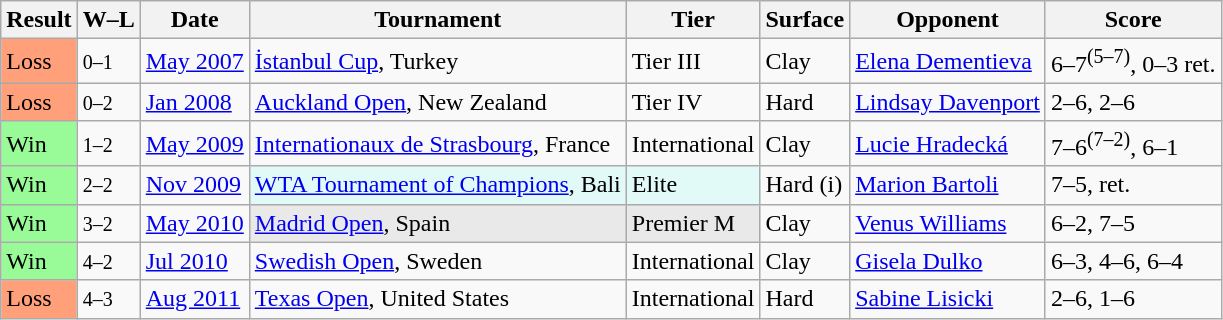<table class="sortable wikitable">
<tr>
<th>Result</th>
<th class="unsortable">W–L</th>
<th>Date</th>
<th>Tournament</th>
<th>Tier</th>
<th>Surface</th>
<th>Opponent</th>
<th class="unsortable">Score</th>
</tr>
<tr>
<td style="background:#ffa07a;">Loss</td>
<td><small>0–1</small></td>
<td><a href='#'>May 2007</a></td>
<td><a href='#'>İstanbul Cup</a>, Turkey</td>
<td>Tier III</td>
<td>Clay</td>
<td> <a href='#'>Elena Dementieva</a></td>
<td>6–7<sup>(5–7)</sup>, 0–3 ret.</td>
</tr>
<tr>
<td style="background:#ffa07a;">Loss</td>
<td><small>0–2</small></td>
<td><a href='#'>Jan 2008</a></td>
<td><a href='#'>Auckland Open</a>, New Zealand</td>
<td>Tier IV</td>
<td>Hard</td>
<td> <a href='#'>Lindsay Davenport</a></td>
<td>2–6, 2–6</td>
</tr>
<tr>
<td style="background:#98fb98;">Win</td>
<td><small>1–2</small></td>
<td><a href='#'>May 2009</a></td>
<td><a href='#'>Internationaux de Strasbourg</a>, France</td>
<td>International</td>
<td>Clay</td>
<td> <a href='#'>Lucie Hradecká</a></td>
<td>7–6<sup>(7–2)</sup>, 6–1</td>
</tr>
<tr>
<td style="background:#98fb98;">Win</td>
<td><small>2–2</small></td>
<td><a href='#'>Nov 2009</a></td>
<td bgcolor=#E2FAF7><a href='#'>WTA Tournament of Champions</a>, Bali</td>
<td bgcolor=#E2FAF7>Elite</td>
<td>Hard (i)</td>
<td> <a href='#'>Marion Bartoli</a></td>
<td>7–5, ret.</td>
</tr>
<tr>
<td style="background:#98fb98;">Win</td>
<td><small>3–2</small></td>
<td><a href='#'>May 2010</a></td>
<td bgcolor="#e9e9e9"><a href='#'>Madrid Open</a>, Spain</td>
<td bgcolor="#e9e9e9">Premier M</td>
<td>Clay</td>
<td> <a href='#'>Venus Williams</a></td>
<td>6–2, 7–5</td>
</tr>
<tr>
<td style="background:#98fb98;">Win</td>
<td><small>4–2</small></td>
<td><a href='#'>Jul 2010</a></td>
<td><a href='#'>Swedish Open</a>, Sweden</td>
<td>International</td>
<td>Clay</td>
<td> <a href='#'>Gisela Dulko</a></td>
<td>6–3, 4–6, 6–4</td>
</tr>
<tr>
<td style="background:#ffa07a;">Loss</td>
<td><small>4–3</small></td>
<td><a href='#'>Aug 2011</a></td>
<td><a href='#'>Texas Open</a>, United States</td>
<td>International</td>
<td>Hard</td>
<td> <a href='#'>Sabine Lisicki</a></td>
<td>2–6, 1–6</td>
</tr>
</table>
